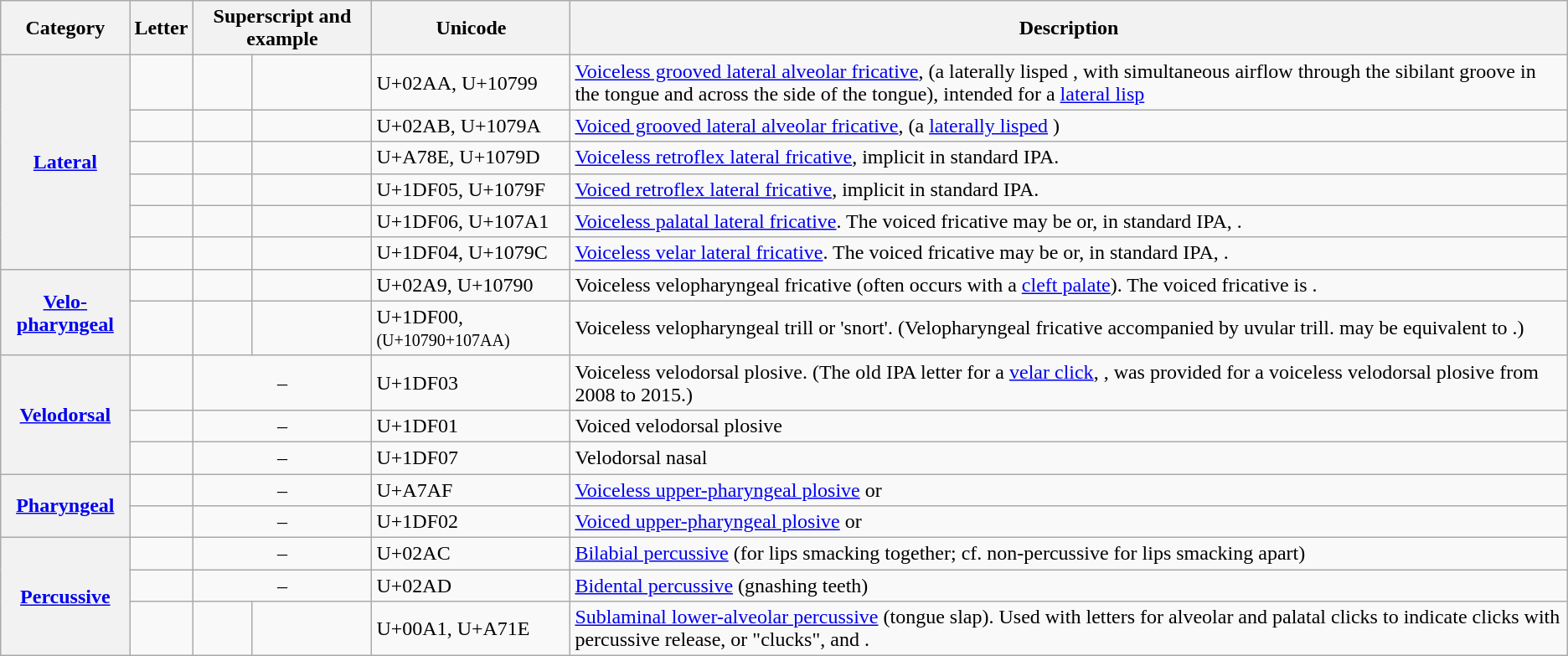<table class="wikitable">
<tr>
<th>Category</th>
<th>Letter</th>
<th colspan=2>Superscript and example</th>
<th>Unicode</th>
<th>Description</th>
</tr>
<tr>
<th rowspan=6><a href='#'>Lateral</a></th>
<td style="text-align:center; font-size:larger;"></td>
<td style="text-align:center; font-size:larger;"></td>
<td></td>
<td>U+02AA, U+10799</td>
<td><a href='#'>Voiceless grooved lateral alveolar fricative</a>,  (a laterally lisped , with simultaneous airflow through the sibilant groove in the tongue and across the side of the tongue), intended for a <a href='#'>lateral lisp</a></td>
</tr>
<tr>
<td style="text-align:center; font-size:larger;"></td>
<td style="text-align:center; font-size:larger;"></td>
<td></td>
<td>U+02AB, U+1079A</td>
<td><a href='#'>Voiced grooved lateral alveolar fricative</a>,  (a <a href='#'>laterally lisped</a> )</td>
</tr>
<tr>
<td style="text-align:center; font-size:larger; width:2em;"></td>
<td style="text-align:center; font-size:larger; width:2em;"></td>
<td></td>
<td>U+A78E, U+1079D</td>
<td><a href='#'>Voiceless retroflex lateral fricative</a>, implicit in standard IPA.</td>
</tr>
<tr>
<td style="text-align:center; font-size:larger; width:2em;"></td>
<td style="text-align:center; font-size:larger; width:2em;"></td>
<td></td>
<td>U+1DF05, U+1079F</td>
<td><a href='#'>Voiced retroflex lateral fricative</a>, implicit in standard IPA.</td>
</tr>
<tr>
<td style="text-align:center; font-size:larger; width:2em;"></td>
<td style="text-align:center; font-size:larger; width:2em;"></td>
<td></td>
<td>U+1DF06, U+107A1</td>
<td><a href='#'>Voiceless palatal lateral fricative</a>. The voiced fricative may be  or, in standard IPA, .</td>
</tr>
<tr>
<td style="text-align:center; font-size:larger; width:2em;"></td>
<td style="text-align:center; font-size:larger; width:2em;"></td>
<td></td>
<td>U+1DF04, U+1079C</td>
<td><a href='#'>Voiceless velar lateral fricative</a>. The voiced fricative may be  or, in standard IPA, .</td>
</tr>
<tr>
<th rowspan=2><a href='#'>Velo­pharyngeal</a></th>
<td style="text-align:center; font-size:larger; width:2em;"></td>
<td style="text-align:center; font-size:larger; width:2em;"></td>
<td></td>
<td>U+02A9, U+10790</td>
<td>Voiceless velopharyngeal fricative (often occurs with a <a href='#'>cleft palate</a>). The voiced fricative is .</td>
</tr>
<tr>
<td style="text-align:center; font-size:larger; width:2em;"></td>
<td style="text-align:center; font-size:larger; width:2em;"></td>
<td></td>
<td>U+1DF00, <small>(U+10790+107AA)</small></td>
<td>Voiceless velopharyngeal trill or 'snort'. (Velopharyngeal fricative accompanied by uvular trill.  may be equivalent to .)</td>
</tr>
<tr>
<th rowspan=3><a href='#'>Velo­dorsal</a></th>
<td style="text-align:center; font-size:larger; width:2em;"></td>
<td style="text-align:center;" colspan=2>–</td>
<td>U+1DF03</td>
<td>Voiceless velodorsal plosive. (The old IPA letter for a <a href='#'>velar click</a>, , was provided for a voiceless velodorsal plosive from 2008 to 2015.)</td>
</tr>
<tr>
<td style="text-align:center; font-size:larger; width:2em;"></td>
<td style="text-align:center;" colspan=2>–</td>
<td>U+1DF01</td>
<td>Voiced velodorsal plosive</td>
</tr>
<tr>
<td style="text-align:center; font-size:larger; width:2em;"></td>
<td style="text-align:center;" colspan=2>–</td>
<td>U+1DF07</td>
<td>Velodorsal nasal</td>
</tr>
<tr>
<th rowspan=2><a href='#'>Pharyn­geal</a></th>
<td style="text-align:center; font-size:larger;"></td>
<td style="text-align:center;" colspan=2>–</td>
<td>U+A7AF</td>
<td><a href='#'>Voiceless upper-pharyngeal plosive</a>  or </td>
</tr>
<tr>
<td style="text-align:center; font-size:larger; width:2em;"></td>
<td style="text-align:center;" colspan=2>–</td>
<td>U+1DF02</td>
<td><a href='#'>Voiced upper-pharyngeal plosive</a>  or </td>
</tr>
<tr>
<th Rowspan=3><a href='#'>Percussive</a></th>
<td style="text-align:center; font-size:larger;"></td>
<td style="text-align:center;" colspan=2>–</td>
<td>U+02AC</td>
<td><a href='#'>Bilabial percussive</a> (for lips smacking together; cf. non-percussive  for lips smacking apart)</td>
</tr>
<tr>
<td style="text-align:center; font-size:larger;"></td>
<td style="text-align:center;" colspan=2>–</td>
<td>U+02AD</td>
<td><a href='#'>Bidental percussive</a> (gnashing teeth)</td>
</tr>
<tr>
<td style="text-align:center; font-size:larger;"></td>
<td style="text-align:center; font-size:larger; width:2em;"></td>
<td></td>
<td>U+00A1, U+A71E</td>
<td><a href='#'>Sublaminal lower-alveolar percussive</a> (tongue slap). Used with letters for alveolar and palatal clicks to indicate clicks with percussive release, or "clucks",  and .</td>
</tr>
</table>
